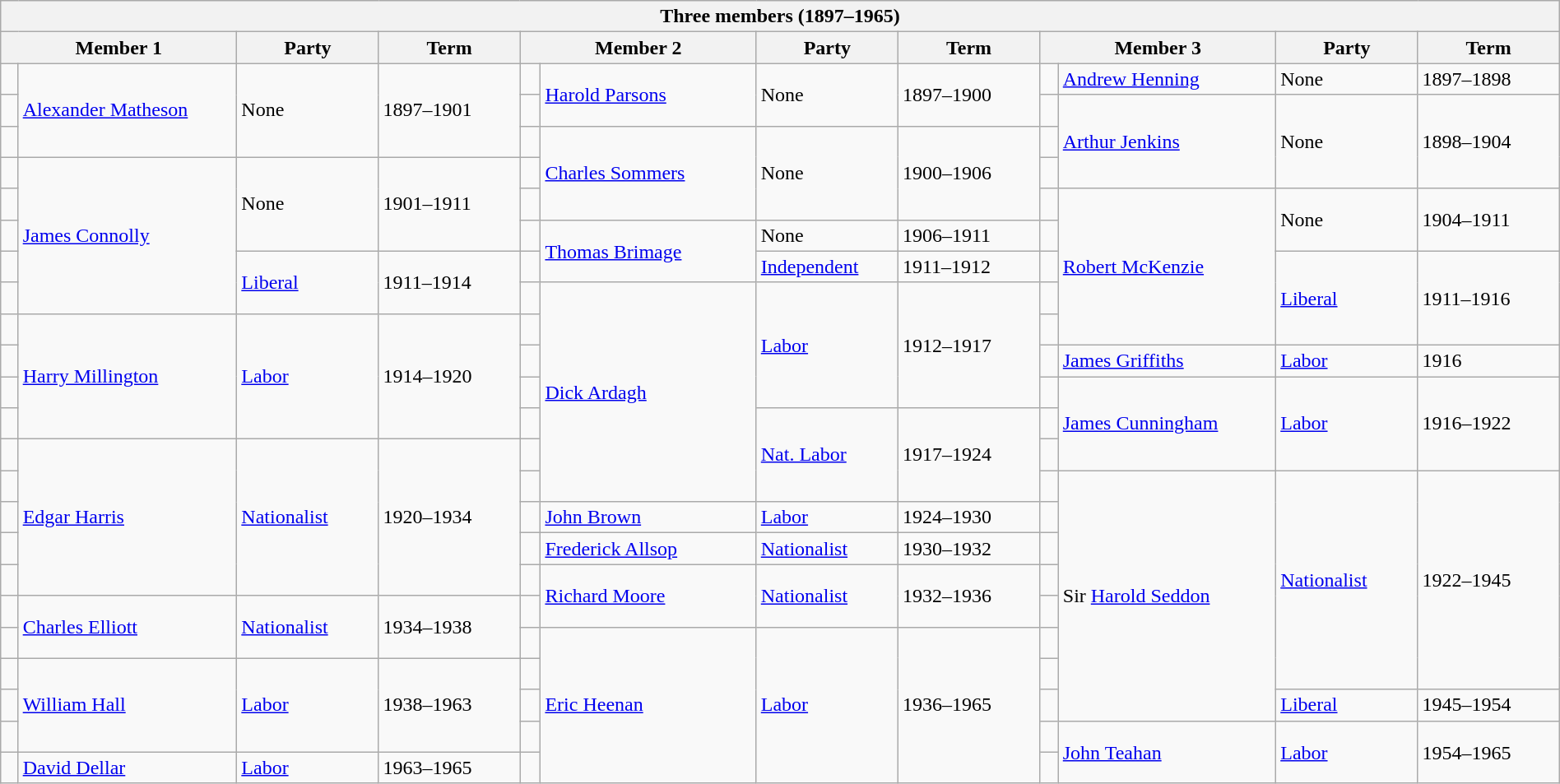<table class="wikitable" width="100%">
<tr>
<th colspan="12">Three members (1897–1965)</th>
</tr>
<tr>
<th colspan="2" width="15%">Member 1</th>
<th width="9%">Party</th>
<th width="9%">Term</th>
<th colspan="2" width="15%">Member 2</th>
<th width="9%">Party</th>
<th width="9%">Term</th>
<th colspan="2" width="15%">Member 3</th>
<th width="9%">Party</th>
<th width="9%">Term</th>
</tr>
<tr>
<td> </td>
<td rowspan="3"><a href='#'>Alexander Matheson</a></td>
<td rowspan="3">None</td>
<td rowspan="3">1897–1901</td>
<td> </td>
<td rowspan="2"><a href='#'>Harold Parsons</a></td>
<td rowspan="2">None</td>
<td rowspan="2">1897–1900</td>
<td> </td>
<td><a href='#'>Andrew Henning</a></td>
<td>None</td>
<td>1897–1898</td>
</tr>
<tr>
<td> </td>
<td> </td>
<td> </td>
<td rowspan="3"><a href='#'>Arthur Jenkins</a></td>
<td rowspan="3">None</td>
<td rowspan="3">1898–1904</td>
</tr>
<tr>
<td> </td>
<td> </td>
<td rowspan="3"><a href='#'>Charles Sommers</a></td>
<td rowspan="3">None</td>
<td rowspan="3">1900–1906</td>
<td> </td>
</tr>
<tr>
<td> </td>
<td rowspan="5"><a href='#'>James Connolly</a></td>
<td rowspan="3">None</td>
<td rowspan="3">1901–1911</td>
<td> </td>
<td> </td>
</tr>
<tr>
<td> </td>
<td> </td>
<td> </td>
<td rowspan="5"><a href='#'>Robert McKenzie</a></td>
<td rowspan="2">None</td>
<td rowspan="2">1904–1911</td>
</tr>
<tr>
<td> </td>
<td> </td>
<td rowspan="2"><a href='#'>Thomas Brimage</a></td>
<td>None</td>
<td>1906–1911</td>
<td> </td>
</tr>
<tr>
<td> </td>
<td rowspan="2"><a href='#'>Liberal</a></td>
<td rowspan="2">1911–1914</td>
<td> </td>
<td><a href='#'>Independent</a></td>
<td>1911–1912</td>
<td> </td>
<td rowspan="3"><a href='#'>Liberal</a></td>
<td rowspan="3">1911–1916</td>
</tr>
<tr>
<td> </td>
<td> </td>
<td rowspan="7"><a href='#'>Dick Ardagh</a></td>
<td rowspan="4"><a href='#'>Labor</a></td>
<td rowspan="4">1912–1917</td>
<td> </td>
</tr>
<tr>
<td> </td>
<td rowspan="4"><a href='#'>Harry Millington</a></td>
<td rowspan="4"><a href='#'>Labor</a></td>
<td rowspan="4">1914–1920</td>
<td> </td>
<td> </td>
</tr>
<tr>
<td> </td>
<td> </td>
<td> </td>
<td><a href='#'>James Griffiths</a></td>
<td><a href='#'>Labor</a></td>
<td>1916</td>
</tr>
<tr>
<td> </td>
<td> </td>
<td> </td>
<td rowspan="3"><a href='#'>James Cunningham</a></td>
<td rowspan="3"><a href='#'>Labor</a></td>
<td rowspan="3">1916–1922</td>
</tr>
<tr>
<td> </td>
<td> </td>
<td rowspan="3"><a href='#'>Nat. Labor</a></td>
<td rowspan="3">1917–1924</td>
<td> </td>
</tr>
<tr>
<td> </td>
<td rowspan="5"><a href='#'>Edgar Harris</a></td>
<td rowspan="5"><a href='#'>Nationalist</a></td>
<td rowspan="5">1920–1934</td>
<td> </td>
<td> </td>
</tr>
<tr>
<td> </td>
<td> </td>
<td> </td>
<td rowspan="8">Sir <a href='#'>Harold Seddon</a></td>
<td rowspan="7"><a href='#'>Nationalist</a></td>
<td rowspan="7">1922–1945</td>
</tr>
<tr>
<td> </td>
<td> </td>
<td><a href='#'>John Brown</a></td>
<td><a href='#'>Labor</a></td>
<td>1924–1930</td>
<td> </td>
</tr>
<tr>
<td> </td>
<td> </td>
<td><a href='#'>Frederick Allsop</a></td>
<td><a href='#'>Nationalist</a></td>
<td>1930–1932</td>
<td> </td>
</tr>
<tr>
<td> </td>
<td> </td>
<td rowspan="2"><a href='#'>Richard Moore</a></td>
<td rowspan="2"><a href='#'>Nationalist</a></td>
<td rowspan="2">1932–1936</td>
<td> </td>
</tr>
<tr>
<td> </td>
<td rowspan="2"><a href='#'>Charles Elliott</a></td>
<td rowspan="2"><a href='#'>Nationalist</a></td>
<td rowspan="2">1934–1938</td>
<td> </td>
<td> </td>
</tr>
<tr>
<td> </td>
<td> </td>
<td rowspan="5"><a href='#'>Eric Heenan</a></td>
<td rowspan="5"><a href='#'>Labor</a></td>
<td rowspan="5">1936–1965</td>
<td> </td>
</tr>
<tr>
<td> </td>
<td rowspan="3"><a href='#'>William Hall</a></td>
<td rowspan="3"><a href='#'>Labor</a></td>
<td rowspan="3">1938–1963</td>
<td> </td>
<td> </td>
</tr>
<tr>
<td> </td>
<td> </td>
<td> </td>
<td><a href='#'>Liberal</a></td>
<td>1945–1954</td>
</tr>
<tr>
<td> </td>
<td> </td>
<td> </td>
<td rowspan="2"><a href='#'>John Teahan</a></td>
<td rowspan="2"><a href='#'>Labor</a></td>
<td rowspan="2">1954–1965</td>
</tr>
<tr>
<td> </td>
<td><a href='#'>David Dellar</a></td>
<td><a href='#'>Labor</a></td>
<td>1963–1965</td>
<td> </td>
<td> </td>
</tr>
</table>
